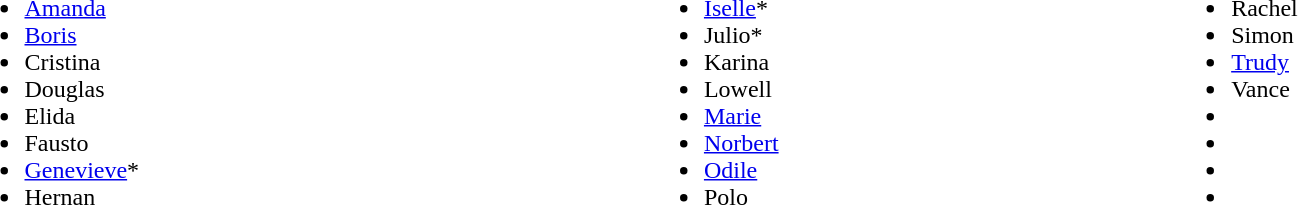<table width="90%">
<tr>
<td><br><ul><li><a href='#'>Amanda</a></li><li><a href='#'>Boris</a></li><li>Cristina</li><li>Douglas</li><li>Elida</li><li>Fausto</li><li><a href='#'>Genevieve</a>*</li><li>Hernan</li></ul></td>
<td><br><ul><li><a href='#'>Iselle</a>*</li><li>Julio*</li><li>Karina</li><li>Lowell</li><li><a href='#'>Marie</a></li><li><a href='#'>Norbert</a></li><li><a href='#'>Odile</a></li><li>Polo</li></ul></td>
<td><br><ul><li>Rachel</li><li>Simon</li><li><a href='#'>Trudy</a></li><li>Vance</li><li></li><li></li><li></li><li></li></ul></td>
</tr>
</table>
